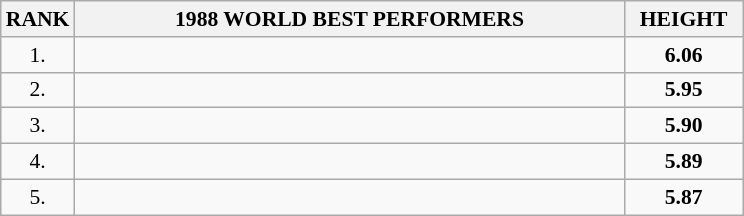<table class="wikitable" style="border-collapse: collapse; font-size: 90%;">
<tr>
<th>RANK</th>
<th align="center" style="width: 25em">1988 WORLD BEST PERFORMERS</th>
<th align="center" style="width: 5em">HEIGHT</th>
</tr>
<tr>
<td align="center">1.</td>
<td></td>
<td align="center"><strong>6.06</strong></td>
</tr>
<tr>
<td align="center">2.</td>
<td></td>
<td align="center"><strong>5.95</strong></td>
</tr>
<tr>
<td align="center">3.</td>
<td></td>
<td align="center"><strong>5.90</strong></td>
</tr>
<tr>
<td align="center">4.</td>
<td></td>
<td align="center"><strong>5.89</strong></td>
</tr>
<tr>
<td align="center">5.</td>
<td></td>
<td align="center"><strong>5.87</strong></td>
</tr>
</table>
